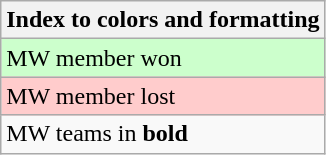<table class="wikitable">
<tr>
<th>Index to colors and formatting</th>
</tr>
<tr style="background:#cfc;">
<td>MW member won</td>
</tr>
<tr style="background:#fcc;">
<td>MW member lost</td>
</tr>
<tr>
<td>MW teams in <strong>bold</strong></td>
</tr>
</table>
